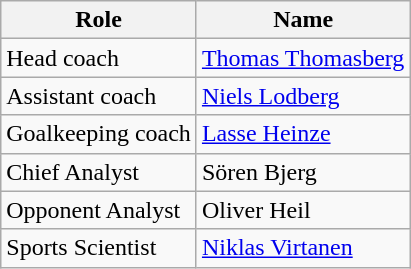<table class="wikitable">
<tr>
<th scope="cole">Role</th>
<th scope="cole">Name</th>
</tr>
<tr>
<td>Head coach</td>
<td> <a href='#'>Thomas Thomasberg</a></td>
</tr>
<tr>
<td>Assistant coach</td>
<td> <a href='#'>Niels Lodberg</a></td>
</tr>
<tr>
<td>Goalkeeping coach</td>
<td> <a href='#'>Lasse Heinze</a></td>
</tr>
<tr>
<td>Chief Analyst</td>
<td> Sören Bjerg</td>
</tr>
<tr>
<td>Opponent Analyst</td>
<td> Oliver Heil</td>
</tr>
<tr>
<td>Sports Scientist</td>
<td> <a href='#'>Niklas Virtanen</a></td>
</tr>
</table>
